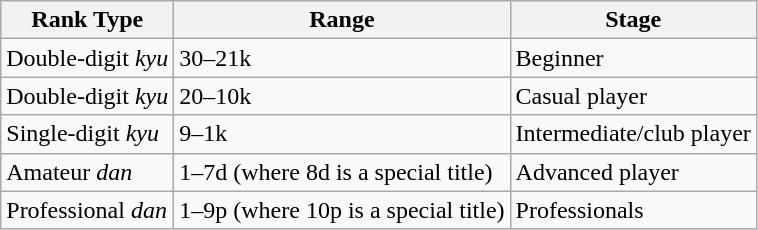<table class="wikitable">
<tr>
<th>Rank Type</th>
<th>Range</th>
<th>Stage</th>
</tr>
<tr>
<td>Double-digit <em>kyu</em></td>
<td>30–21k</td>
<td>Beginner</td>
</tr>
<tr>
<td>Double-digit <em>kyu</em></td>
<td>20–10k</td>
<td>Casual player</td>
</tr>
<tr>
<td>Single-digit <em>kyu</em></td>
<td>9–1k</td>
<td>Intermediate/club player</td>
</tr>
<tr>
<td>Amateur <em>dan</em></td>
<td>1–7d (where 8d is a special title)</td>
<td>Advanced player</td>
</tr>
<tr>
<td>Professional <em>dan</em></td>
<td>1–9p (where 10p is a special title)</td>
<td>Professionals</td>
</tr>
</table>
